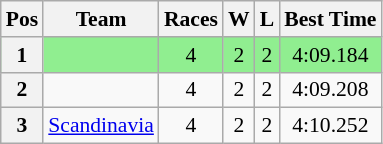<table class="wikitable" style="text-align:center; font-size:90%">
<tr>
<th>Pos</th>
<th>Team</th>
<th>Races</th>
<th>W</th>
<th>L</th>
<th>Best Time</th>
</tr>
<tr style="background:lightgreen;">
<th>1</th>
<td align=left></td>
<td>4</td>
<td>2</td>
<td>2</td>
<td>4:09.184</td>
</tr>
<tr>
<th>2</th>
<td align=left></td>
<td>4</td>
<td>2</td>
<td>2</td>
<td>4:09.208</td>
</tr>
<tr>
<th>3</th>
<td align=left> <a href='#'>Scandinavia</a></td>
<td>4</td>
<td>2</td>
<td>2</td>
<td>4:10.252</td>
</tr>
</table>
